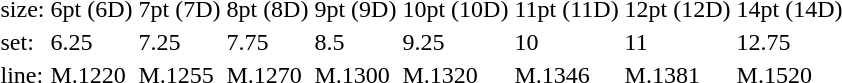<table style="margin-left:40px;">
<tr>
<td>size:</td>
<td>6pt (6D)</td>
<td>7pt (7D)</td>
<td>8pt (8D)</td>
<td>9pt (9D)</td>
<td>10pt (10D)</td>
<td>11pt (11D)</td>
<td>12pt (12D)</td>
<td>14pt (14D)</td>
</tr>
<tr>
<td>set:</td>
<td>6.25</td>
<td>7.25</td>
<td>7.75</td>
<td>8.5</td>
<td>9.25</td>
<td>10</td>
<td>11</td>
<td>12.75</td>
</tr>
<tr>
<td>line:</td>
<td>M.1220</td>
<td>M.1255</td>
<td>M.1270</td>
<td>M.1300</td>
<td>M.1320</td>
<td>M.1346</td>
<td>M.1381</td>
<td>M.1520</td>
</tr>
</table>
